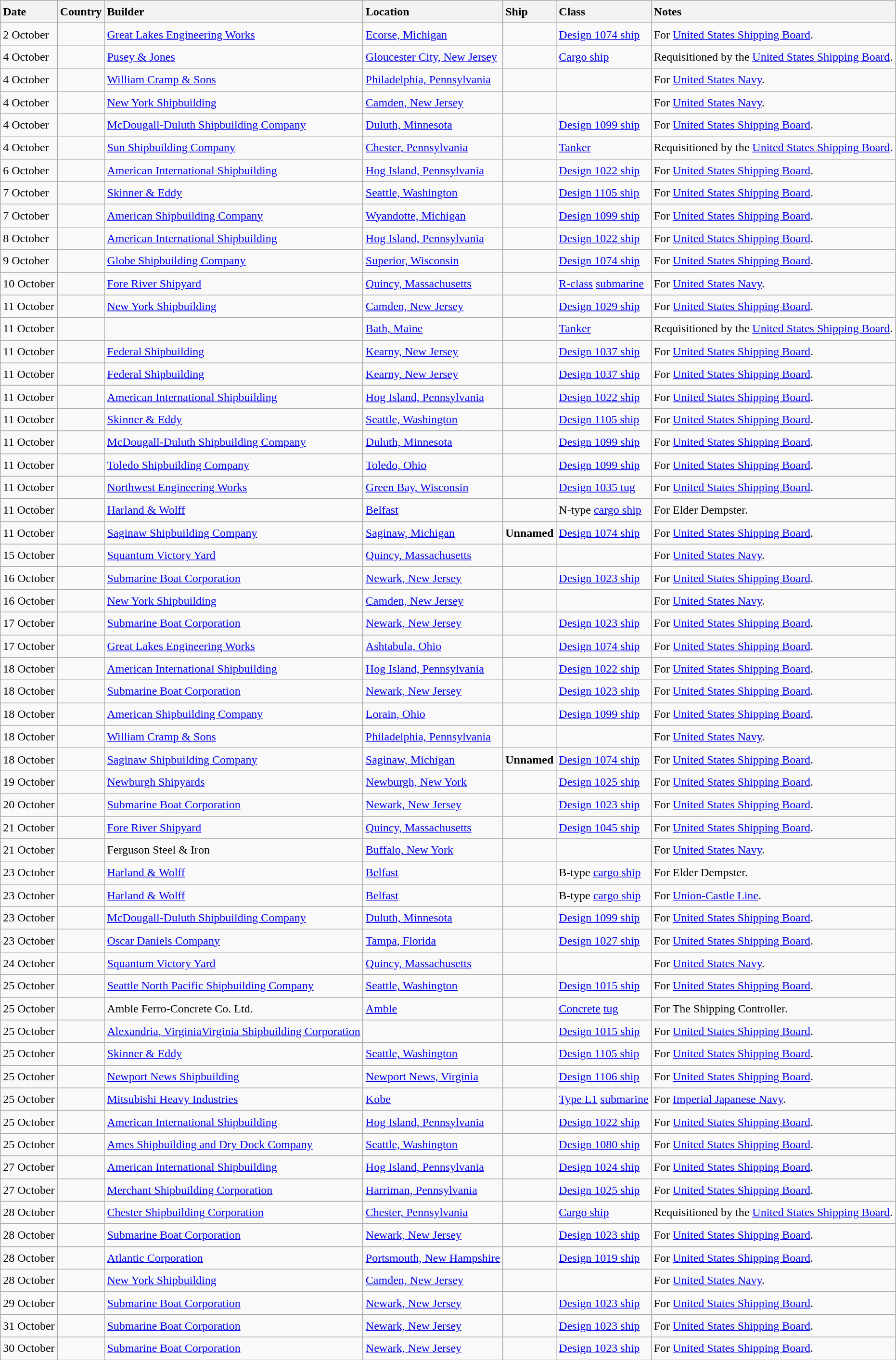<table class="wikitable sortable" style="font-size:1.00em; line-height:1.5em;">
<tr>
<th style="text-align: left;">Date</th>
<th style="text-align: left;">Country</th>
<th style="text-align: left;">Builder</th>
<th style="text-align: left;">Location</th>
<th style="text-align: left;">Ship</th>
<th style="text-align: left;">Class</th>
<th style="text-align: left;">Notes</th>
</tr>
<tr ---->
<td>2 October</td>
<td></td>
<td><a href='#'>Great Lakes Engineering Works</a></td>
<td><a href='#'>Ecorse, Michigan</a></td>
<td><strong></strong></td>
<td><a href='#'>Design 1074 ship</a></td>
<td>For <a href='#'>United States Shipping Board</a>.</td>
</tr>
<tr ---->
<td>4 October</td>
<td></td>
<td><a href='#'>Pusey & Jones</a></td>
<td><a href='#'>Gloucester City, New Jersey</a></td>
<td><strong></strong></td>
<td><a href='#'>Cargo ship</a></td>
<td>Requisitioned by the <a href='#'>United States Shipping Board</a>.</td>
</tr>
<tr ---->
<td>4 October</td>
<td></td>
<td><a href='#'>William Cramp & Sons</a></td>
<td><a href='#'>Philadelphia, Pennsylvania</a></td>
<td><strong></strong></td>
<td></td>
<td>For <a href='#'>United States Navy</a>.</td>
</tr>
<tr ---->
<td>4 October</td>
<td></td>
<td><a href='#'>New York Shipbuilding</a></td>
<td><a href='#'>Camden, New Jersey</a></td>
<td><strong></strong></td>
<td></td>
<td>For <a href='#'>United States Navy</a>.</td>
</tr>
<tr ---->
<td>4 October</td>
<td></td>
<td><a href='#'>McDougall-Duluth Shipbuilding Company</a></td>
<td><a href='#'>Duluth, Minnesota</a></td>
<td><strong></strong></td>
<td><a href='#'>Design 1099 ship</a></td>
<td>For <a href='#'>United States Shipping Board</a>.</td>
</tr>
<tr ---->
<td>4 October</td>
<td></td>
<td><a href='#'>Sun Shipbuilding Company</a></td>
<td><a href='#'>Chester, Pennsylvania</a></td>
<td><strong></strong></td>
<td><a href='#'>Tanker</a></td>
<td>Requisitioned by the <a href='#'>United States Shipping Board</a>.</td>
</tr>
<tr ---->
<td>6 October</td>
<td></td>
<td><a href='#'>American International Shipbuilding</a></td>
<td><a href='#'>Hog Island, Pennsylvania</a></td>
<td><strong></strong></td>
<td><a href='#'>Design 1022 ship</a></td>
<td>For <a href='#'>United States Shipping Board</a>.</td>
</tr>
<tr ---->
<td>7 October</td>
<td></td>
<td><a href='#'>Skinner & Eddy</a></td>
<td><a href='#'>Seattle, Washington</a></td>
<td><strong></strong></td>
<td><a href='#'>Design 1105 ship</a></td>
<td>For <a href='#'>United States Shipping Board</a>.</td>
</tr>
<tr ---->
<td>7 October</td>
<td></td>
<td><a href='#'>American Shipbuilding Company</a></td>
<td><a href='#'>Wyandotte, Michigan</a></td>
<td><strong></strong></td>
<td><a href='#'>Design 1099 ship</a></td>
<td>For <a href='#'>United States Shipping Board</a>.</td>
</tr>
<tr ---->
<td>8 October</td>
<td></td>
<td><a href='#'>American International Shipbuilding</a></td>
<td><a href='#'>Hog Island, Pennsylvania</a></td>
<td><strong></strong></td>
<td><a href='#'>Design 1022 ship</a></td>
<td>For <a href='#'>United States Shipping Board</a>.</td>
</tr>
<tr ---->
<td>9 October</td>
<td></td>
<td><a href='#'>Globe Shipbuilding Company</a></td>
<td><a href='#'>Superior, Wisconsin</a></td>
<td><strong></strong></td>
<td><a href='#'>Design 1074 ship</a></td>
<td>For <a href='#'>United States Shipping Board</a>.</td>
</tr>
<tr ---->
<td>10 October</td>
<td></td>
<td><a href='#'>Fore River Shipyard</a></td>
<td><a href='#'>Quincy, Massachusetts</a></td>
<td><strong></strong></td>
<td><a href='#'>R-class</a> <a href='#'>submarine</a></td>
<td>For <a href='#'>United States Navy</a>.</td>
</tr>
<tr ---->
<td>11 October</td>
<td></td>
<td><a href='#'>New York Shipbuilding</a></td>
<td><a href='#'>Camden, New Jersey</a></td>
<td><strong></strong></td>
<td><a href='#'>Design 1029 ship</a></td>
<td>For <a href='#'>United States Shipping Board</a>.</td>
</tr>
<tr ---->
<td>11 October</td>
<td></td>
<td></td>
<td><a href='#'>Bath, Maine</a></td>
<td><strong></strong></td>
<td><a href='#'>Tanker</a></td>
<td>Requisitioned by the <a href='#'>United States Shipping Board</a>.</td>
</tr>
<tr ---->
<td>11 October</td>
<td></td>
<td><a href='#'>Federal Shipbuilding</a></td>
<td><a href='#'>Kearny, New Jersey</a></td>
<td><strong></strong></td>
<td><a href='#'>Design 1037 ship</a></td>
<td>For <a href='#'>United States Shipping Board</a>.</td>
</tr>
<tr ---->
<td>11 October</td>
<td></td>
<td><a href='#'>Federal Shipbuilding</a></td>
<td><a href='#'>Kearny, New Jersey</a></td>
<td><strong></strong></td>
<td><a href='#'>Design 1037 ship</a></td>
<td>For <a href='#'>United States Shipping Board</a>.</td>
</tr>
<tr ---->
<td>11 October</td>
<td></td>
<td><a href='#'>American International Shipbuilding</a></td>
<td><a href='#'>Hog Island, Pennsylvania</a></td>
<td><strong></strong></td>
<td><a href='#'>Design 1022 ship</a></td>
<td>For <a href='#'>United States Shipping Board</a>.</td>
</tr>
<tr ---->
<td>11 October</td>
<td></td>
<td><a href='#'>Skinner & Eddy</a></td>
<td><a href='#'>Seattle, Washington</a></td>
<td><strong></strong></td>
<td><a href='#'>Design 1105 ship</a></td>
<td>For <a href='#'>United States Shipping Board</a>.</td>
</tr>
<tr ---->
<td>11 October</td>
<td></td>
<td><a href='#'>McDougall-Duluth Shipbuilding Company</a></td>
<td><a href='#'>Duluth, Minnesota</a></td>
<td><strong></strong></td>
<td><a href='#'>Design 1099 ship</a></td>
<td>For <a href='#'>United States Shipping Board</a>.</td>
</tr>
<tr ---->
<td>11 October</td>
<td></td>
<td><a href='#'>Toledo Shipbuilding Company</a></td>
<td><a href='#'>Toledo, Ohio</a></td>
<td><strong></strong></td>
<td><a href='#'>Design 1099 ship</a></td>
<td>For <a href='#'>United States Shipping Board</a>.</td>
</tr>
<tr ---->
<td>11 October</td>
<td></td>
<td><a href='#'>Northwest Engineering Works</a></td>
<td><a href='#'>Green Bay, Wisconsin</a></td>
<td><strong></strong></td>
<td><a href='#'>Design 1035 tug</a></td>
<td>For <a href='#'>United States Shipping Board</a>.</td>
</tr>
<tr ---->
<td>11 October</td>
<td></td>
<td><a href='#'>Harland & Wolff</a></td>
<td><a href='#'>Belfast</a></td>
<td><strong></strong></td>
<td>N-type <a href='#'>cargo ship</a></td>
<td>For Elder Dempster.</td>
</tr>
<tr ---->
<td>11 October</td>
<td></td>
<td><a href='#'>Saginaw Shipbuilding Company</a></td>
<td><a href='#'>Saginaw, Michigan</a></td>
<td><strong>Unnamed</strong></td>
<td><a href='#'>Design 1074 ship</a></td>
<td>For <a href='#'>United States Shipping Board</a>.</td>
</tr>
<tr ---->
<td>15 October</td>
<td></td>
<td><a href='#'>Squantum Victory Yard</a></td>
<td><a href='#'>Quincy, Massachusetts</a></td>
<td><strong></strong></td>
<td></td>
<td>For <a href='#'>United States Navy</a>.</td>
</tr>
<tr ---->
<td>16 October</td>
<td></td>
<td><a href='#'>Submarine Boat Corporation</a></td>
<td><a href='#'>Newark, New Jersey</a></td>
<td><strong></strong></td>
<td><a href='#'>Design 1023 ship</a></td>
<td>For <a href='#'>United States Shipping Board</a>.</td>
</tr>
<tr ---->
<td>16 October</td>
<td></td>
<td><a href='#'>New York Shipbuilding</a></td>
<td><a href='#'>Camden, New Jersey</a></td>
<td><strong></strong></td>
<td></td>
<td>For <a href='#'>United States Navy</a>.</td>
</tr>
<tr ---->
<td>17 October</td>
<td></td>
<td><a href='#'>Submarine Boat Corporation</a></td>
<td><a href='#'>Newark, New Jersey</a></td>
<td><strong></strong></td>
<td><a href='#'>Design 1023 ship</a></td>
<td>For <a href='#'>United States Shipping Board</a>.</td>
</tr>
<tr ---->
<td>17 October</td>
<td></td>
<td><a href='#'>Great Lakes Engineering Works</a></td>
<td><a href='#'>Ashtabula, Ohio</a></td>
<td><strong></strong></td>
<td><a href='#'>Design 1074 ship</a></td>
<td>For <a href='#'>United States Shipping Board</a>.</td>
</tr>
<tr ---->
<td>18 October</td>
<td></td>
<td><a href='#'>American International Shipbuilding</a></td>
<td><a href='#'>Hog Island, Pennsylvania</a></td>
<td><strong></strong></td>
<td><a href='#'>Design 1022 ship</a></td>
<td>For <a href='#'>United States Shipping Board</a>.</td>
</tr>
<tr ---->
<td>18 October</td>
<td></td>
<td><a href='#'>Submarine Boat Corporation</a></td>
<td><a href='#'>Newark, New Jersey</a></td>
<td><strong></strong></td>
<td><a href='#'>Design 1023 ship</a></td>
<td>For <a href='#'>United States Shipping Board</a>.</td>
</tr>
<tr ---->
<td>18 October</td>
<td></td>
<td><a href='#'>American Shipbuilding Company</a></td>
<td><a href='#'>Lorain, Ohio</a></td>
<td><strong></strong></td>
<td><a href='#'>Design 1099 ship</a></td>
<td>For <a href='#'>United States Shipping Board</a>.</td>
</tr>
<tr ---->
<td>18 October</td>
<td></td>
<td><a href='#'>William Cramp & Sons</a></td>
<td><a href='#'>Philadelphia, Pennsylvania</a></td>
<td><strong></strong></td>
<td></td>
<td>For <a href='#'>United States Navy</a>.</td>
</tr>
<tr ---->
<td>18 October</td>
<td></td>
<td><a href='#'>Saginaw Shipbuilding Company</a></td>
<td><a href='#'>Saginaw, Michigan</a></td>
<td><strong>Unnamed</strong></td>
<td><a href='#'>Design 1074 ship</a></td>
<td>For <a href='#'>United States Shipping Board</a>.</td>
</tr>
<tr ---->
<td>19 October</td>
<td></td>
<td><a href='#'>Newburgh Shipyards</a></td>
<td><a href='#'>Newburgh, New York</a></td>
<td><strong></strong></td>
<td><a href='#'>Design 1025 ship</a></td>
<td>For <a href='#'>United States Shipping Board</a>.</td>
</tr>
<tr ---->
<td>20 October</td>
<td></td>
<td><a href='#'>Submarine Boat Corporation</a></td>
<td><a href='#'>Newark, New Jersey</a></td>
<td><strong></strong></td>
<td><a href='#'>Design 1023 ship</a></td>
<td>For <a href='#'>United States Shipping Board</a>.</td>
</tr>
<tr ---->
<td>21 October</td>
<td></td>
<td><a href='#'>Fore River Shipyard</a></td>
<td><a href='#'>Quincy, Massachusetts</a></td>
<td><strong></strong></td>
<td><a href='#'>Design 1045 ship</a></td>
<td>For <a href='#'>United States Shipping Board</a>.</td>
</tr>
<tr>
</tr>
<tr ---->
<td>21 October</td>
<td></td>
<td>Ferguson Steel & Iron</td>
<td><a href='#'>Buffalo, New York</a></td>
<td><strong></strong></td>
<td></td>
<td>For <a href='#'>United States Navy</a>.</td>
</tr>
<tr ---->
<td>23 October</td>
<td></td>
<td><a href='#'>Harland & Wolff</a></td>
<td><a href='#'>Belfast</a></td>
<td><strong></strong></td>
<td>B-type <a href='#'>cargo ship</a></td>
<td>For Elder Dempster.</td>
</tr>
<tr ---->
<td>23 October</td>
<td></td>
<td><a href='#'>Harland & Wolff</a></td>
<td><a href='#'>Belfast</a></td>
<td><strong></strong></td>
<td>B-type <a href='#'>cargo ship</a></td>
<td>For <a href='#'>Union-Castle Line</a>.</td>
</tr>
<tr ---->
<td>23 October</td>
<td></td>
<td><a href='#'>McDougall-Duluth Shipbuilding Company</a></td>
<td><a href='#'>Duluth, Minnesota</a></td>
<td><strong></strong></td>
<td><a href='#'>Design 1099 ship</a></td>
<td>For <a href='#'>United States Shipping Board</a>.</td>
</tr>
<tr ---->
<td>23 October</td>
<td></td>
<td><a href='#'>Oscar Daniels Company</a></td>
<td><a href='#'>Tampa, Florida</a></td>
<td><strong></strong></td>
<td><a href='#'>Design 1027 ship</a></td>
<td>For <a href='#'>United States Shipping Board</a>.</td>
</tr>
<tr ---->
<td>24 October</td>
<td></td>
<td><a href='#'>Squantum Victory Yard</a></td>
<td><a href='#'>Quincy, Massachusetts</a></td>
<td><strong></strong></td>
<td></td>
<td>For <a href='#'>United States Navy</a>.</td>
</tr>
<tr ---->
<td>25 October</td>
<td></td>
<td><a href='#'>Seattle North Pacific Shipbuilding Company</a></td>
<td><a href='#'>Seattle, Washington</a></td>
<td><strong></strong></td>
<td><a href='#'>Design 1015 ship</a></td>
<td>For <a href='#'>United States Shipping Board</a>.</td>
</tr>
<tr ---->
<td>25 October</td>
<td></td>
<td>Amble Ferro-Concrete Co. Ltd.</td>
<td><a href='#'>Amble</a></td>
<td><strong></strong></td>
<td><a href='#'>Concrete</a> <a href='#'>tug</a></td>
<td>For The Shipping Controller.</td>
</tr>
<tr ---->
<td>25 October</td>
<td></td>
<td><a href='#'>Alexandria, Virginia</a><a href='#'>Virginia Shipbuilding Corporation</a></td>
<td></td>
<td><strong></strong></td>
<td><a href='#'>Design 1015 ship</a></td>
<td>For <a href='#'>United States Shipping Board</a>.</td>
</tr>
<tr ---->
<td>25 October</td>
<td></td>
<td><a href='#'>Skinner & Eddy</a></td>
<td><a href='#'>Seattle, Washington</a></td>
<td><strong></strong></td>
<td><a href='#'>Design 1105 ship</a></td>
<td>For <a href='#'>United States Shipping Board</a>.</td>
</tr>
<tr ---->
<td>25 October</td>
<td></td>
<td><a href='#'>Newport News Shipbuilding</a></td>
<td><a href='#'>Newport News, Virginia</a></td>
<td><strong></strong></td>
<td><a href='#'>Design 1106 ship</a></td>
<td>For <a href='#'>United States Shipping Board</a>.</td>
</tr>
<tr ---->
<td>25 October</td>
<td></td>
<td><a href='#'>Mitsubishi Heavy Industries</a></td>
<td><a href='#'>Kobe</a></td>
<td><strong></strong></td>
<td><a href='#'>Type L1</a> <a href='#'>submarine</a></td>
<td>For <a href='#'>Imperial Japanese Navy</a>.</td>
</tr>
<tr ---->
<td>25 October</td>
<td></td>
<td><a href='#'>American International Shipbuilding</a></td>
<td><a href='#'>Hog Island, Pennsylvania</a></td>
<td><strong></strong></td>
<td><a href='#'>Design 1022 ship</a></td>
<td>For <a href='#'>United States Shipping Board</a>.</td>
</tr>
<tr ---->
<td>25 October</td>
<td></td>
<td><a href='#'>Ames Shipbuilding and Dry Dock Company</a></td>
<td><a href='#'>Seattle, Washington</a></td>
<td><strong></strong></td>
<td><a href='#'>Design 1080 ship</a></td>
<td>For <a href='#'>United States Shipping Board</a>.</td>
</tr>
<tr ---->
<td>27 October</td>
<td></td>
<td><a href='#'>American International Shipbuilding</a></td>
<td><a href='#'>Hog Island, Pennsylvania</a></td>
<td><strong></strong></td>
<td><a href='#'>Design 1024 ship</a></td>
<td>For <a href='#'>United States Shipping Board</a>.</td>
</tr>
<tr ---->
<td>27 October</td>
<td></td>
<td><a href='#'>Merchant Shipbuilding Corporation</a></td>
<td><a href='#'>Harriman, Pennsylvania</a></td>
<td><strong></strong></td>
<td><a href='#'>Design 1025 ship</a></td>
<td>For <a href='#'>United States Shipping Board</a>.</td>
</tr>
<tr ---->
<td>28 October</td>
<td></td>
<td><a href='#'>Chester Shipbuilding Corporation</a></td>
<td><a href='#'>Chester, Pennsylvania</a></td>
<td><strong></strong></td>
<td><a href='#'>Cargo ship</a></td>
<td>Requisitioned by the <a href='#'>United States Shipping Board</a>.</td>
</tr>
<tr ---->
<td>28 October</td>
<td></td>
<td><a href='#'>Submarine Boat Corporation</a></td>
<td><a href='#'>Newark, New Jersey</a></td>
<td><strong></strong></td>
<td><a href='#'>Design 1023 ship</a></td>
<td>For <a href='#'>United States Shipping Board</a>.</td>
</tr>
<tr ---->
<td>28 October</td>
<td></td>
<td><a href='#'>Atlantic Corporation</a></td>
<td><a href='#'>Portsmouth, New Hampshire</a></td>
<td><strong></strong></td>
<td><a href='#'>Design 1019 ship</a></td>
<td>For <a href='#'>United States Shipping Board</a>.</td>
</tr>
<tr ---->
<td>28 October</td>
<td></td>
<td><a href='#'>New York Shipbuilding</a></td>
<td><a href='#'>Camden, New Jersey</a></td>
<td><strong></strong></td>
<td></td>
<td>For <a href='#'>United States Navy</a>.</td>
</tr>
<tr ---->
<td>29 October</td>
<td></td>
<td><a href='#'>Submarine Boat Corporation</a></td>
<td><a href='#'>Newark, New Jersey</a></td>
<td><strong></strong></td>
<td><a href='#'>Design 1023 ship</a></td>
<td>For <a href='#'>United States Shipping Board</a>.</td>
</tr>
<tr ---->
<td>31 October</td>
<td></td>
<td><a href='#'>Submarine Boat Corporation</a></td>
<td><a href='#'>Newark, New Jersey</a></td>
<td><strong></strong></td>
<td><a href='#'>Design 1023 ship</a></td>
<td>For <a href='#'>United States Shipping Board</a>.</td>
</tr>
<tr ---->
<td>30 October</td>
<td></td>
<td><a href='#'>Submarine Boat Corporation</a></td>
<td><a href='#'>Newark, New Jersey</a></td>
<td><strong></strong></td>
<td><a href='#'>Design 1023 ship</a></td>
<td>For <a href='#'>United States Shipping Board</a>.</td>
</tr>
</table>
